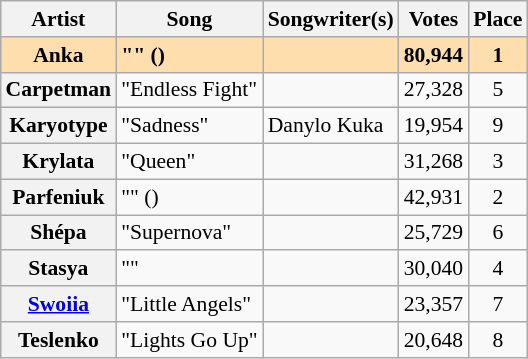<table class="sortable wikitable plainrowheaders" style="margin: 1em auto 1em auto; font-size:90%;">
<tr>
<th>Artist</th>
<th>Song</th>
<th class="unsortable">Songwriter(s)</th>
<th>Votes</th>
<th>Place</th>
</tr>
<tr style="font-weight:bold; background:navajowhite;">
<th scope="row" style="font-weight:bold; background:navajowhite;">Anka</th>
<td>"" <span>()</span></td>
<td></td>
<td style="text-align:center;">80,944</td>
<td style="text-align:center;">1</td>
</tr>
<tr>
<th scope="row">Carpetman</th>
<td>"Endless Fight"</td>
<td></td>
<td style="text-align:center;">27,328</td>
<td style="text-align:center;">5</td>
</tr>
<tr>
<th scope="row">Karyotype</th>
<td>"Sadness"</td>
<td>Danylo Kuka</td>
<td style="text-align:center;">19,954</td>
<td style="text-align:center;">9</td>
</tr>
<tr>
<th scope="row">Krylata</th>
<td>"Queen"</td>
<td></td>
<td style="text-align:center;">31,268</td>
<td style="text-align:center;">3</td>
</tr>
<tr>
<th scope="row">Parfeniuk</th>
<td>"" <span>()</span></td>
<td></td>
<td style="text-align:center;">42,931</td>
<td style="text-align:center;">2</td>
</tr>
<tr>
<th scope="row">Shépa</th>
<td>"Supernova"</td>
<td></td>
<td style="text-align:center;">25,729</td>
<td style="text-align:center;">6</td>
</tr>
<tr>
<th scope="row">Stasya</th>
<td>""</td>
<td></td>
<td style="text-align:center;">30,040</td>
<td style="text-align:center;">4</td>
</tr>
<tr>
<th scope="row"><a href='#'>Swoiia</a></th>
<td>"Little Angels"</td>
<td></td>
<td style="text-align:center;">23,357</td>
<td style="text-align:center;">7</td>
</tr>
<tr>
<th scope="row">Teslenko</th>
<td>"Lights Go Up"</td>
<td></td>
<td style="text-align:center;">20,648</td>
<td style="text-align:center;">8</td>
</tr>
</table>
